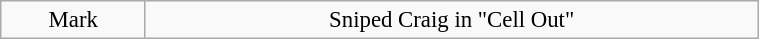<table class="wikitable plainrowheaders floatright" style="font-size: 95%; margin: 10px; text-align: center;" align="right" width="40%">
<tr>
<td>Mark</td>
<td>Sniped Craig in "Cell Out"</td>
</tr>
</table>
